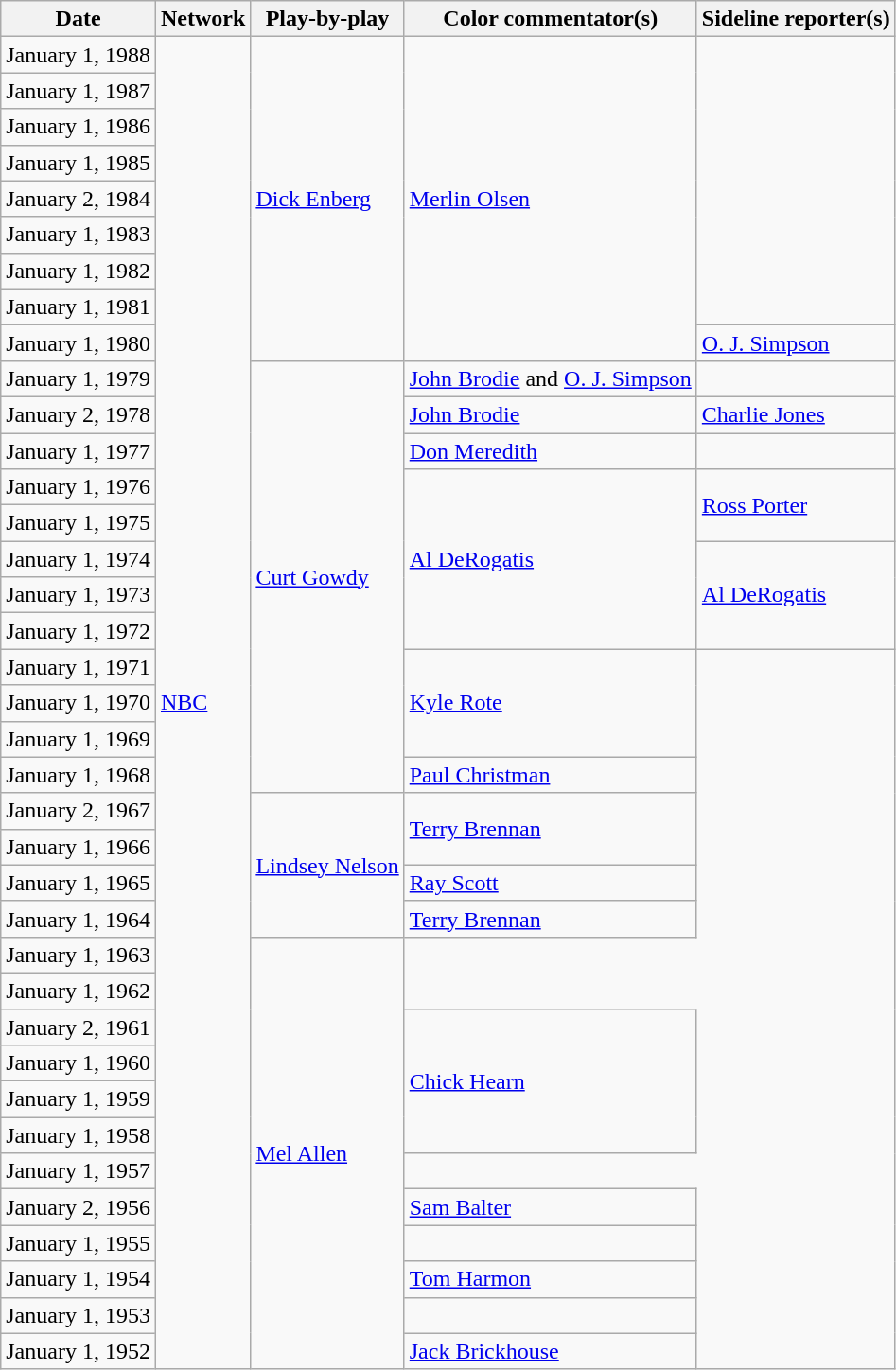<table class="wikitable">
<tr>
<th>Date</th>
<th>Network</th>
<th>Play-by-play</th>
<th>Color commentator(s)</th>
<th>Sideline reporter(s)</th>
</tr>
<tr>
<td>January 1, 1988</td>
<td rowspan=37><a href='#'>NBC</a></td>
<td rowspan=9><a href='#'>Dick Enberg</a></td>
<td rowspan=9><a href='#'>Merlin Olsen</a></td>
<td rowspan="8"></td>
</tr>
<tr>
<td>January 1, 1987</td>
</tr>
<tr>
<td>January 1, 1986</td>
</tr>
<tr>
<td>January 1, 1985</td>
</tr>
<tr>
<td>January 2, 1984</td>
</tr>
<tr>
<td>January 1, 1983</td>
</tr>
<tr>
<td>January 1, 1982</td>
</tr>
<tr>
<td>January 1, 1981</td>
</tr>
<tr>
<td>January 1, 1980</td>
<td><a href='#'>O. J. Simpson</a></td>
</tr>
<tr>
<td>January 1, 1979</td>
<td rowspan=12><a href='#'>Curt Gowdy</a></td>
<td><a href='#'>John Brodie</a> and <a href='#'>O. J. Simpson</a></td>
</tr>
<tr>
<td>January 2, 1978</td>
<td><a href='#'>John Brodie</a></td>
<td><a href='#'>Charlie Jones</a></td>
</tr>
<tr>
<td>January 1, 1977</td>
<td><a href='#'>Don Meredith</a></td>
</tr>
<tr>
<td>January 1, 1976</td>
<td rowspan=5><a href='#'>Al DeRogatis</a></td>
<td rowspan=2><a href='#'>Ross Porter</a></td>
</tr>
<tr>
<td>January 1, 1975</td>
</tr>
<tr>
<td>January 1, 1974</td>
<td rowspan=3><a href='#'>Al DeRogatis</a></td>
</tr>
<tr>
<td>January 1, 1973</td>
</tr>
<tr>
<td>January 1, 1972</td>
</tr>
<tr>
<td>January 1, 1971</td>
<td rowspan=3><a href='#'>Kyle Rote</a></td>
</tr>
<tr>
<td>January 1, 1970</td>
</tr>
<tr>
<td>January 1, 1969</td>
</tr>
<tr>
<td>January 1, 1968</td>
<td><a href='#'>Paul Christman</a></td>
</tr>
<tr>
<td>January 2, 1967</td>
<td rowspan=4><a href='#'>Lindsey Nelson</a></td>
<td rowspan=2><a href='#'>Terry Brennan</a></td>
</tr>
<tr>
<td>January 1, 1966</td>
</tr>
<tr>
<td>January 1, 1965</td>
<td><a href='#'>Ray Scott</a></td>
</tr>
<tr>
<td>January 1, 1964</td>
<td><a href='#'>Terry Brennan</a></td>
</tr>
<tr>
<td>January 1, 1963</td>
<td rowspan=12><a href='#'>Mel Allen</a></td>
</tr>
<tr>
<td>January 1, 1962</td>
</tr>
<tr>
<td>January 2, 1961</td>
<td rowspan=4><a href='#'>Chick Hearn</a></td>
</tr>
<tr>
<td>January 1, 1960</td>
</tr>
<tr>
<td>January 1, 1959</td>
</tr>
<tr>
<td>January 1, 1958</td>
</tr>
<tr>
<td>January 1, 1957</td>
</tr>
<tr>
<td>January 2, 1956</td>
<td><a href='#'>Sam Balter</a></td>
</tr>
<tr>
<td>January 1, 1955</td>
<td></td>
</tr>
<tr>
<td>January 1, 1954</td>
<td><a href='#'>Tom Harmon</a></td>
</tr>
<tr>
<td>January 1, 1953</td>
<td></td>
</tr>
<tr>
<td>January 1, 1952</td>
<td><a href='#'>Jack Brickhouse</a></td>
</tr>
</table>
